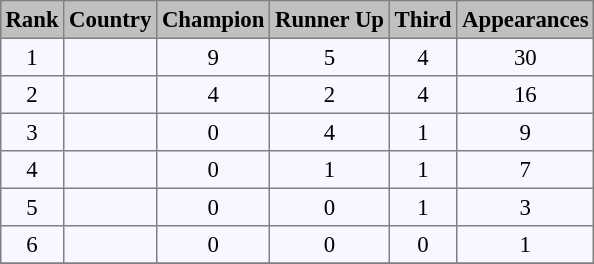<table align="center" bgcolor="#f7f8ff" cellpadding="3" cellspacing="0" border="1" style="font-size: 95%; border: gray solid 1px; border-collapse: collapse; text-align: center;">
<tr bgcolor="#CCCCCC" style="background-color: silver;">
<th>Rank</th>
<th>Country</th>
<th>Champion</th>
<th>Runner Up</th>
<th>Third</th>
<th>Appearances</th>
</tr>
<tr>
<td>1</td>
<td align=left></td>
<td>9</td>
<td>5</td>
<td>4</td>
<td>30</td>
</tr>
<tr>
<td>2</td>
<td align=left></td>
<td>4</td>
<td>2</td>
<td>4</td>
<td>16</td>
</tr>
<tr>
<td>3</td>
<td align=left></td>
<td>0</td>
<td>4</td>
<td>1</td>
<td>9</td>
</tr>
<tr>
<td>4</td>
<td align=left></td>
<td>0</td>
<td>1</td>
<td>1</td>
<td>7</td>
</tr>
<tr>
<td>5</td>
<td align=left></td>
<td>0</td>
<td>0</td>
<td>1</td>
<td>3</td>
</tr>
<tr>
<td>6</td>
<td align=left></td>
<td>0</td>
<td>0</td>
<td>0</td>
<td>1</td>
</tr>
<tr>
</tr>
</table>
